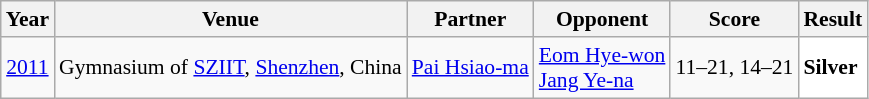<table class="sortable wikitable" style="font-size: 90%;">
<tr>
<th>Year</th>
<th>Venue</th>
<th>Partner</th>
<th>Opponent</th>
<th>Score</th>
<th>Result</th>
</tr>
<tr>
<td align="center"><a href='#'>2011</a></td>
<td align="left">Gymnasium of <a href='#'>SZIIT</a>, <a href='#'>Shenzhen</a>, China</td>
<td align="left"> <a href='#'>Pai Hsiao-ma</a></td>
<td align="left"> <a href='#'>Eom Hye-won</a><br> <a href='#'>Jang Ye-na</a></td>
<td align="left">11–21, 14–21</td>
<td style="text-align:left; background:white"> <strong>Silver</strong></td>
</tr>
</table>
